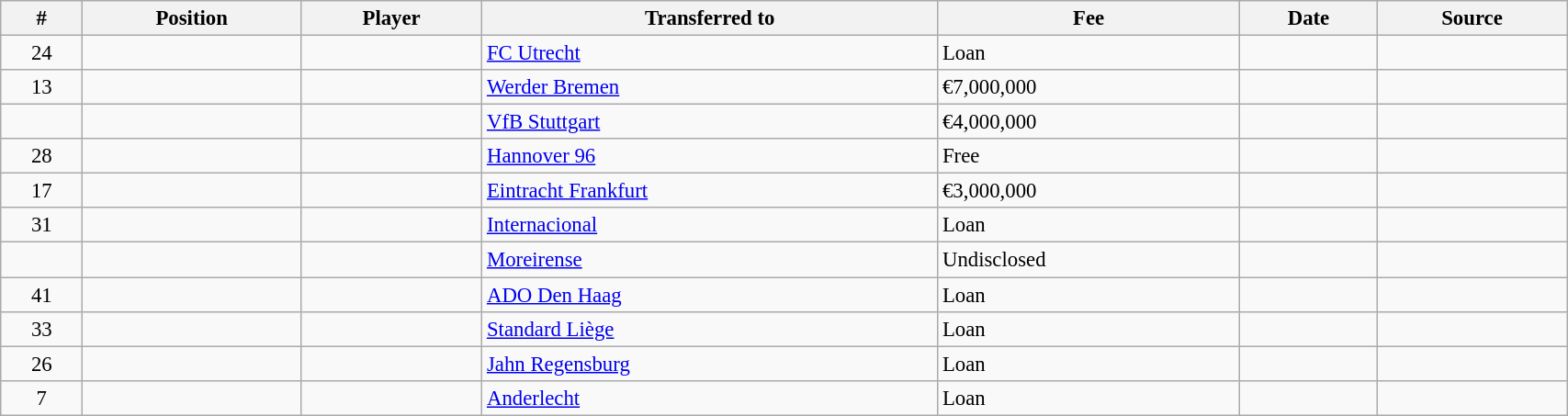<table class="wikitable sortable" style="width:90%; text-align:center; font-size:95%; text-align:left;">
<tr>
<th>#</th>
<th>Position</th>
<th>Player</th>
<th>Transferred to</th>
<th>Fee</th>
<th>Date</th>
<th>Source</th>
</tr>
<tr>
<td align=center>24</td>
<td align=center></td>
<td></td>
<td> <a href='#'>FC Utrecht</a></td>
<td>Loan</td>
<td></td>
<td></td>
</tr>
<tr>
<td align=center>13</td>
<td align=center></td>
<td></td>
<td> <a href='#'>Werder Bremen</a></td>
<td>€7,000,000</td>
<td></td>
<td></td>
</tr>
<tr>
<td></td>
<td align=center></td>
<td></td>
<td> <a href='#'>VfB Stuttgart</a></td>
<td>€4,000,000</td>
<td></td>
<td></td>
</tr>
<tr>
<td align=center>28</td>
<td align=center></td>
<td></td>
<td> <a href='#'>Hannover 96</a></td>
<td>Free</td>
<td></td>
<td></td>
</tr>
<tr>
<td align=center>17</td>
<td align=center></td>
<td></td>
<td> <a href='#'>Eintracht Frankfurt</a></td>
<td>€3,000,000</td>
<td></td>
<td></td>
</tr>
<tr>
<td align=center>31</td>
<td align=center></td>
<td></td>
<td> <a href='#'>Internacional</a></td>
<td>Loan</td>
<td></td>
<td></td>
</tr>
<tr>
<td align=center></td>
<td align=center></td>
<td></td>
<td> <a href='#'>Moreirense</a></td>
<td>Undisclosed</td>
<td></td>
<td></td>
</tr>
<tr>
<td align=center>41</td>
<td align=center></td>
<td></td>
<td> <a href='#'>ADO Den Haag</a></td>
<td>Loan</td>
<td></td>
<td></td>
</tr>
<tr>
<td align=center>33</td>
<td align=center></td>
<td></td>
<td> <a href='#'>Standard Liège</a></td>
<td>Loan</td>
<td></td>
<td></td>
</tr>
<tr>
<td align=center>26</td>
<td align=center></td>
<td></td>
<td> <a href='#'>Jahn Regensburg</a></td>
<td>Loan</td>
<td></td>
<td></td>
</tr>
<tr>
<td align=center>7</td>
<td align=center></td>
<td></td>
<td> <a href='#'>Anderlecht</a></td>
<td>Loan</td>
<td></td>
<td></td>
</tr>
</table>
